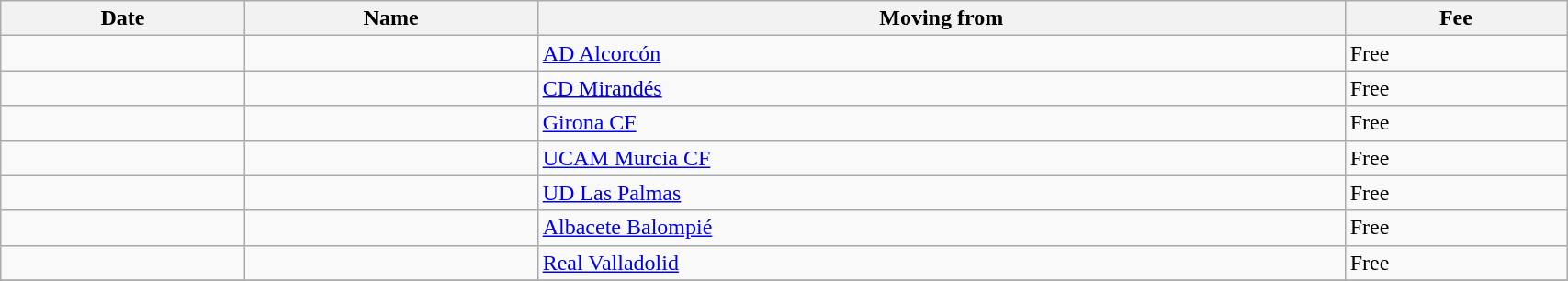<table class="wikitable sortable" width=90%>
<tr>
<th>Date</th>
<th>Name</th>
<th>Moving from</th>
<th>Fee</th>
</tr>
<tr>
<td></td>
<td> </td>
<td> <a href='#'>AD Alcorcón</a></td>
<td>Free</td>
</tr>
<tr>
<td></td>
<td> </td>
<td> <a href='#'>CD Mirandés</a></td>
<td>Free</td>
</tr>
<tr>
<td></td>
<td> </td>
<td> <a href='#'>Girona CF</a></td>
<td>Free</td>
</tr>
<tr>
<td></td>
<td> </td>
<td> <a href='#'>UCAM Murcia CF</a></td>
<td>Free</td>
</tr>
<tr>
<td></td>
<td> </td>
<td> <a href='#'>UD Las Palmas</a></td>
<td>Free</td>
</tr>
<tr>
<td></td>
<td> </td>
<td> <a href='#'>Albacete Balompié</a></td>
<td>Free</td>
</tr>
<tr>
<td></td>
<td> </td>
<td> <a href='#'>Real Valladolid</a></td>
<td>Free</td>
</tr>
<tr>
</tr>
</table>
